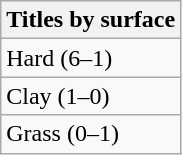<table class=wikitable>
<tr>
<th>Titles by surface</th>
</tr>
<tr>
<td>Hard (6–1)</td>
</tr>
<tr>
<td>Clay (1–0)</td>
</tr>
<tr>
<td>Grass (0–1)</td>
</tr>
</table>
